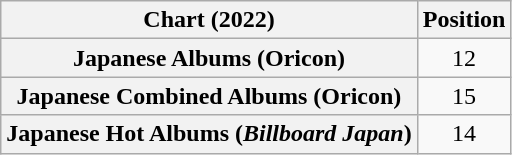<table class="wikitable plainrowheaders" style="text-align:center">
<tr>
<th scope="col">Chart (2022)</th>
<th scope="col">Position</th>
</tr>
<tr>
<th scope="row">Japanese Albums (Oricon)</th>
<td>12</td>
</tr>
<tr>
<th scope="row">Japanese Combined Albums (Oricon)</th>
<td>15</td>
</tr>
<tr>
<th scope="row">Japanese Hot Albums (<em>Billboard Japan</em>)</th>
<td>14</td>
</tr>
</table>
